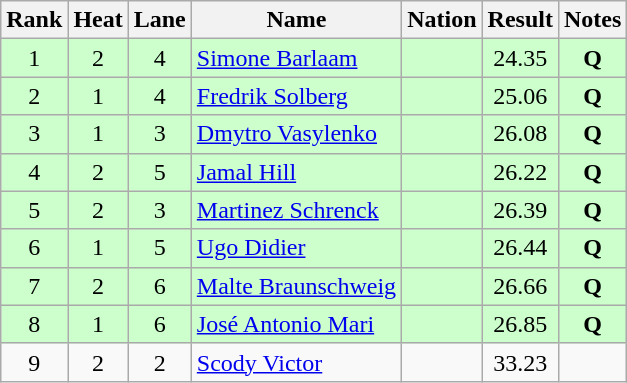<table class="wikitable sortable" style="text-align:center">
<tr>
<th>Rank</th>
<th>Heat</th>
<th>Lane</th>
<th>Name</th>
<th>Nation</th>
<th>Result</th>
<th>Notes</th>
</tr>
<tr bgcolor=ccffcc>
<td>1</td>
<td>2</td>
<td>4</td>
<td align=left><a href='#'>Simone Barlaam</a></td>
<td align=left></td>
<td>24.35</td>
<td><strong>Q</strong></td>
</tr>
<tr bgcolor=ccffcc>
<td>2</td>
<td>1</td>
<td>4</td>
<td align=left><a href='#'>Fredrik Solberg</a></td>
<td align=left></td>
<td>25.06</td>
<td><strong>Q</strong></td>
</tr>
<tr bgcolor=ccffcc>
<td>3</td>
<td>1</td>
<td>3</td>
<td align=left><a href='#'>Dmytro Vasylenko</a></td>
<td align=left></td>
<td>26.08</td>
<td><strong>Q</strong></td>
</tr>
<tr bgcolor=ccffcc>
<td>4</td>
<td>2</td>
<td>5</td>
<td align=left><a href='#'>Jamal Hill</a></td>
<td align=left></td>
<td>26.22</td>
<td><strong>Q</strong></td>
</tr>
<tr bgcolor=ccffcc>
<td>5</td>
<td>2</td>
<td>3</td>
<td align=left><a href='#'>Martinez Schrenck</a></td>
<td align=left></td>
<td>26.39</td>
<td><strong>Q</strong></td>
</tr>
<tr bgcolor=ccffcc>
<td>6</td>
<td>1</td>
<td>5</td>
<td align=left><a href='#'>Ugo  Didier</a></td>
<td align=left></td>
<td>26.44</td>
<td><strong>Q</strong></td>
</tr>
<tr bgcolor=ccffcc>
<td>7</td>
<td>2</td>
<td>6</td>
<td align=left><a href='#'>Malte  Braunschweig</a></td>
<td align=left></td>
<td>26.66</td>
<td><strong>Q</strong></td>
</tr>
<tr bgcolor=ccffcc>
<td>8</td>
<td>1</td>
<td>6</td>
<td align=left><a href='#'>José Antonio Mari</a></td>
<td align=left></td>
<td>26.85</td>
<td><strong>Q</strong></td>
</tr>
<tr>
<td>9</td>
<td>2</td>
<td>2</td>
<td align=left><a href='#'>Scody  Victor</a></td>
<td align=left></td>
<td>33.23</td>
<td></td>
</tr>
</table>
